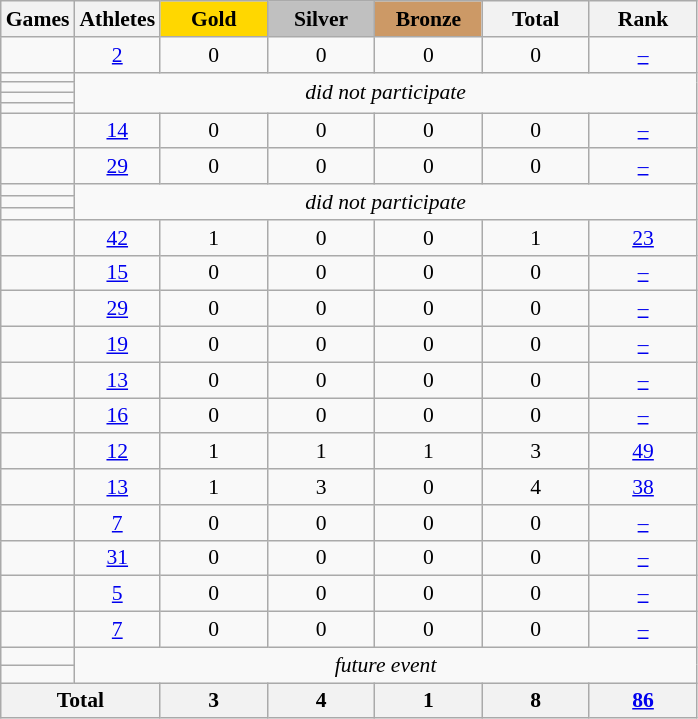<table class="wikitable" style="text-align:center; font-size:90%;">
<tr>
<th>Games</th>
<th>Athletes</th>
<td style="background:gold; width:4.5em; font-weight:bold;">Gold</td>
<td style="background:silver; width:4.5em; font-weight:bold;">Silver</td>
<td style="background:#cc9966; width:4.5em; font-weight:bold;">Bronze</td>
<th style="width:4.5em; font-weight:bold;">Total</th>
<th style="width:4.5em; font-weight:bold;">Rank</th>
</tr>
<tr>
<td align=left></td>
<td><a href='#'>2</a></td>
<td>0</td>
<td>0</td>
<td>0</td>
<td>0</td>
<td><a href='#'>–</a></td>
</tr>
<tr>
<td align=left></td>
<td colspan=6; rowspan=4><em>did not participate</em></td>
</tr>
<tr>
<td align=left></td>
</tr>
<tr>
<td align=left></td>
</tr>
<tr>
<td align=left></td>
</tr>
<tr>
<td align=left></td>
<td><a href='#'>14</a></td>
<td>0</td>
<td>0</td>
<td>0</td>
<td>0</td>
<td><a href='#'>–</a></td>
</tr>
<tr>
<td align=left></td>
<td><a href='#'>29</a></td>
<td>0</td>
<td>0</td>
<td>0</td>
<td>0</td>
<td><a href='#'>–</a></td>
</tr>
<tr>
<td align=left></td>
<td colspan=6; rowspan=3><em>did not participate</em></td>
</tr>
<tr>
<td align=left></td>
</tr>
<tr>
<td align=left></td>
</tr>
<tr>
<td align=left></td>
<td><a href='#'>42</a></td>
<td>1</td>
<td>0</td>
<td>0</td>
<td>1</td>
<td><a href='#'>23</a></td>
</tr>
<tr>
<td align=left></td>
<td><a href='#'>15</a></td>
<td>0</td>
<td>0</td>
<td>0</td>
<td>0</td>
<td><a href='#'>–</a></td>
</tr>
<tr>
<td align=left></td>
<td><a href='#'>29</a></td>
<td>0</td>
<td>0</td>
<td>0</td>
<td>0</td>
<td><a href='#'>–</a></td>
</tr>
<tr>
<td align=left></td>
<td><a href='#'>19</a></td>
<td>0</td>
<td>0</td>
<td>0</td>
<td>0</td>
<td><a href='#'>–</a></td>
</tr>
<tr>
<td align=left></td>
<td><a href='#'>13</a></td>
<td>0</td>
<td>0</td>
<td>0</td>
<td>0</td>
<td><a href='#'>–</a></td>
</tr>
<tr>
<td align=left></td>
<td><a href='#'>16</a></td>
<td>0</td>
<td>0</td>
<td>0</td>
<td>0</td>
<td><a href='#'>–</a></td>
</tr>
<tr>
<td align=left></td>
<td><a href='#'>12</a></td>
<td>1</td>
<td>1</td>
<td>1</td>
<td>3</td>
<td><a href='#'>49</a></td>
</tr>
<tr>
<td align=left></td>
<td><a href='#'>13</a></td>
<td>1</td>
<td>3</td>
<td>0</td>
<td>4</td>
<td><a href='#'>38</a></td>
</tr>
<tr>
<td align=left></td>
<td><a href='#'>7</a></td>
<td>0</td>
<td>0</td>
<td>0</td>
<td>0</td>
<td><a href='#'>–</a></td>
</tr>
<tr>
<td align=left></td>
<td><a href='#'>31</a></td>
<td>0</td>
<td>0</td>
<td>0</td>
<td>0</td>
<td><a href='#'>–</a></td>
</tr>
<tr>
<td align=left></td>
<td><a href='#'>5</a></td>
<td>0</td>
<td>0</td>
<td>0</td>
<td>0</td>
<td><a href='#'>–</a></td>
</tr>
<tr>
<td align=left></td>
<td><a href='#'>7</a></td>
<td>0</td>
<td>0</td>
<td>0</td>
<td>0</td>
<td><a href='#'>–</a></td>
</tr>
<tr>
<td align=left></td>
<td colspan=6 rowspan=2><em>future event</em></td>
</tr>
<tr>
<td align=left></td>
</tr>
<tr>
<th colspan=2>Total</th>
<th>3</th>
<th>4</th>
<th>1</th>
<th>8</th>
<th><a href='#'>86</a></th>
</tr>
</table>
